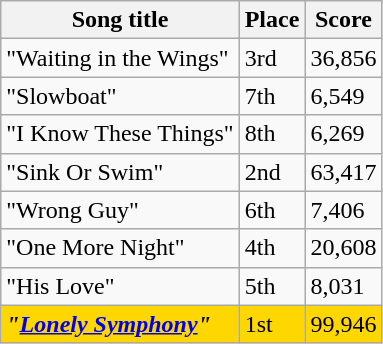<table class="sortable wikitable">
<tr>
<th>Song title</th>
<th>Place</th>
<th>Score</th>
</tr>
<tr>
<td>"Waiting in the Wings"</td>
<td>3rd</td>
<td>36,856</td>
</tr>
<tr>
<td>"Slowboat"</td>
<td>7th</td>
<td>6,549</td>
</tr>
<tr>
<td>"I Know These Things"</td>
<td>8th</td>
<td>6,269</td>
</tr>
<tr>
<td>"Sink Or Swim"</td>
<td>2nd</td>
<td>63,417</td>
</tr>
<tr>
<td>"Wrong Guy"</td>
<td>6th</td>
<td>7,406</td>
</tr>
<tr>
<td>"One More Night"</td>
<td>4th</td>
<td>20,608</td>
</tr>
<tr>
<td>"His Love"</td>
<td>5th</td>
<td>8,031</td>
</tr>
<tr style="background:gold;">
<td><strong><em>"<a href='#'>Lonely Symphony</a>"</em></strong></td>
<td>1st</td>
<td>99,946</td>
</tr>
</table>
